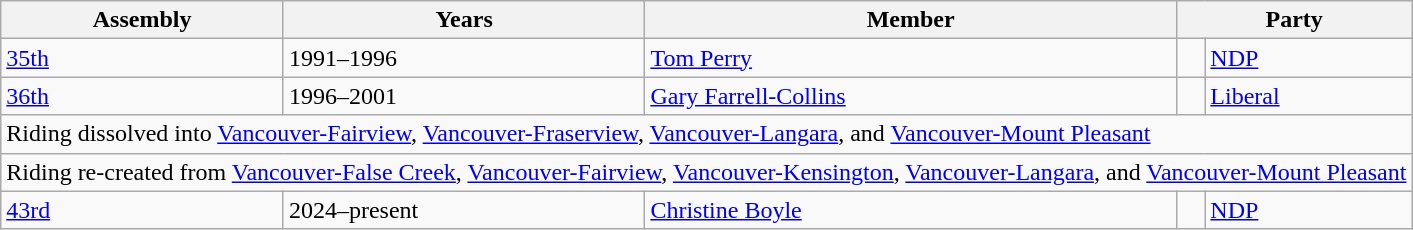<table class="wikitable">
<tr>
<th>Assembly</th>
<th>Years</th>
<th>Member</th>
<th colspan="2">Party</th>
</tr>
<tr>
<td><a href='#'>35th</a></td>
<td>1991–1996</td>
<td><a href='#'>Tom Perry</a></td>
<td></td>
<td><a href='#'>NDP</a></td>
</tr>
<tr>
<td><a href='#'>36th</a></td>
<td>1996–2001</td>
<td><a href='#'>Gary Farrell-Collins</a></td>
<td></td>
<td><a href='#'>Liberal</a></td>
</tr>
<tr>
<td colspan="5">Riding dissolved into <a href='#'>Vancouver-Fairview</a>, <a href='#'>Vancouver-Fraserview</a>, <a href='#'>Vancouver-Langara</a>, and <a href='#'>Vancouver-Mount Pleasant</a></td>
</tr>
<tr>
<td colspan="5">Riding re-created from <a href='#'>Vancouver-False Creek</a>, <a href='#'>Vancouver-Fairview</a>, <a href='#'>Vancouver-Kensington</a>, <a href='#'>Vancouver-Langara</a>, and <a href='#'>Vancouver-Mount Pleasant</a></td>
</tr>
<tr>
<td><a href='#'>43rd</a></td>
<td>2024–present</td>
<td><a href='#'>Christine Boyle</a></td>
<td></td>
<td><a href='#'>NDP</a></td>
</tr>
</table>
